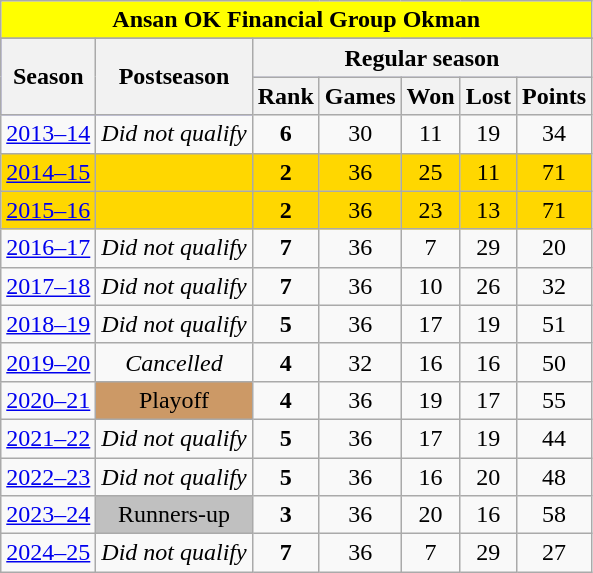<table class="wikitable">
<tr>
<th colspan="7" style="background:#ffff00;"><span>Ansan OK Financial Group Okman</span></th>
</tr>
<tr>
</tr>
<tr bgcolor=#7070ff>
<th rowspan="2">Season</th>
<th rowspan="2">Postseason</th>
<th colspan="5">Regular season</th>
</tr>
<tr>
<th>Rank</th>
<th>Games</th>
<th>Won</th>
<th>Lost</th>
<th>Points</th>
</tr>
<tr>
<td><a href='#'>2013–14</a></td>
<td align=center><em>Did not qualify</em></td>
<td align=center><strong>6</strong></td>
<td align=center>30</td>
<td align=center>11</td>
<td align=center>19</td>
<td align=center>34</td>
</tr>
<tr style="background:gold;">
<td><a href='#'>2014–15</a></td>
<td align=center></td>
<td align=center><strong>2</strong></td>
<td align=center>36</td>
<td align=center>25</td>
<td align=center>11</td>
<td align=center>71</td>
</tr>
<tr style="background:gold;">
<td><a href='#'>2015–16</a></td>
<td align=center></td>
<td align=center><strong>2</strong></td>
<td align=center>36</td>
<td align=center>23</td>
<td align=center>13</td>
<td align=center>71</td>
</tr>
<tr>
<td><a href='#'>2016–17</a></td>
<td align=center><em>Did not qualify</em></td>
<td align=center><strong>7</strong></td>
<td align=center>36</td>
<td align=center>7</td>
<td align=center>29</td>
<td align=center>20</td>
</tr>
<tr>
<td><a href='#'>2017–18</a></td>
<td align=center><em>Did not qualify</em></td>
<td align=center><strong>7</strong></td>
<td align=center>36</td>
<td align=center>10</td>
<td align=center>26</td>
<td align=center>32</td>
</tr>
<tr>
<td><a href='#'>2018–19</a></td>
<td align=center><em>Did not qualify</em></td>
<td align=center><strong>5</strong></td>
<td align=center>36</td>
<td align=center>17</td>
<td align=center>19</td>
<td align=center>51</td>
</tr>
<tr>
<td><a href='#'>2019–20</a></td>
<td align=center><em>Cancelled</em></td>
<td align=center><strong>4</strong></td>
<td align=center>32</td>
<td align=center>16</td>
<td align=center>16</td>
<td align=center>50</td>
</tr>
<tr>
<td><a href='#'>2020–21</a></td>
<td align=center bgcolor="#cc9966">Playoff</td>
<td align=center><strong>4</strong></td>
<td align=center>36</td>
<td align=center>19</td>
<td align=center>17</td>
<td align=center>55</td>
</tr>
<tr>
<td><a href='#'>2021–22</a></td>
<td align=center><em>Did not qualify</em></td>
<td align=center><strong>5</strong></td>
<td align=center>36</td>
<td align=center>17</td>
<td align=center>19</td>
<td align=center>44</td>
</tr>
<tr>
<td><a href='#'>2022–23</a></td>
<td align=center><em>Did not qualify</em></td>
<td align=center><strong>5</strong></td>
<td align=center>36</td>
<td align=center>16</td>
<td align=center>20</td>
<td align=center>48</td>
</tr>
<tr>
<td><a href='#'>2023–24</a></td>
<td align=center  bgcolor="silver">Runners-up</td>
<td align=center><strong>3</strong></td>
<td align=center>36</td>
<td align=center>20</td>
<td align=center>16</td>
<td align=center>58</td>
</tr>
<tr>
<td><a href='#'>2024–25</a></td>
<td align=center><em>Did not qualify</em></td>
<td align=center><strong>7</strong></td>
<td align=center>36</td>
<td align=center>7</td>
<td align=center>29</td>
<td align=center>27</td>
</tr>
</table>
